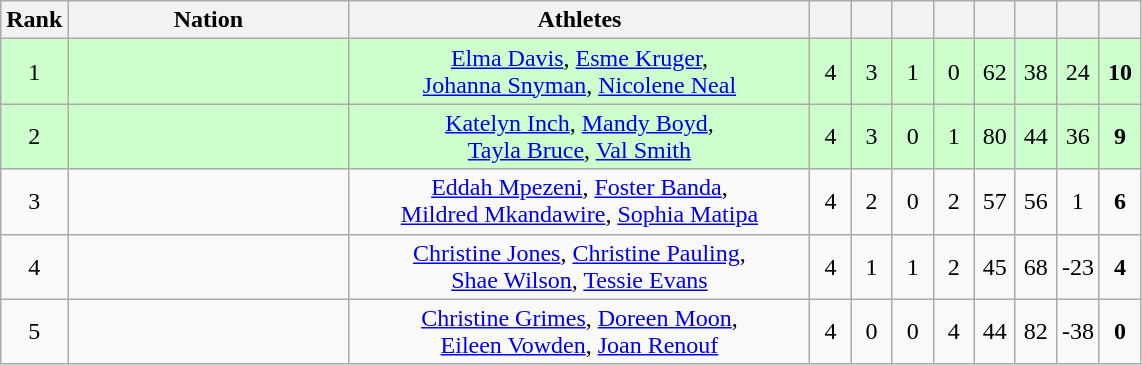<table class=wikitable style="text-align:center">
<tr>
<th width=20>Rank</th>
<th width=180>Nation</th>
<th width=300>Athletes</th>
<th width=20></th>
<th width=20></th>
<th width=20></th>
<th width=20></th>
<th width=20></th>
<th width=20></th>
<th width=20></th>
<th width=20></th>
</tr>
<tr bgcolor="#ccffcc">
<td>1</td>
<td align=left></td>
<td><a href='#'>Elma Davis</a>, <a href='#'>Esme Kruger</a>,<br> <a href='#'>Johanna Snyman</a>, <a href='#'>Nicolene Neal</a></td>
<td>4</td>
<td>3</td>
<td>1</td>
<td>0</td>
<td>62</td>
<td>38</td>
<td>24</td>
<td><strong>10</strong></td>
</tr>
<tr bgcolor="#ccffcc">
<td>2</td>
<td align=left></td>
<td><a href='#'>Katelyn Inch</a>, <a href='#'>Mandy Boyd</a>,<br> <a href='#'>Tayla Bruce</a>, <a href='#'>Val Smith</a></td>
<td>4</td>
<td>3</td>
<td>0</td>
<td>1</td>
<td>80</td>
<td>44</td>
<td>36</td>
<td><strong>9</strong></td>
</tr>
<tr>
<td>3</td>
<td align=left></td>
<td><a href='#'>Eddah Mpezeni</a>, <a href='#'>Foster Banda</a>,<br> <a href='#'>Mildred Mkandawire</a>, <a href='#'>Sophia Matipa</a></td>
<td>4</td>
<td>2</td>
<td>0</td>
<td>2</td>
<td>57</td>
<td>56</td>
<td>1</td>
<td><strong>6</strong></td>
</tr>
<tr>
<td>4</td>
<td align=left></td>
<td><a href='#'>Christine Jones</a>, <a href='#'>Christine Pauling</a>,<br> <a href='#'>Shae Wilson</a>, <a href='#'>Tessie Evans</a></td>
<td>4</td>
<td>1</td>
<td>1</td>
<td>2</td>
<td>45</td>
<td>68</td>
<td>-23</td>
<td><strong>4</strong></td>
</tr>
<tr>
<td>5</td>
<td align=left></td>
<td><a href='#'>Christine Grimes</a>, <a href='#'>Doreen Moon</a>,<br> <a href='#'>Eileen Vowden</a>, <a href='#'>Joan Renouf</a></td>
<td>4</td>
<td>0</td>
<td>0</td>
<td>4</td>
<td>44</td>
<td>82</td>
<td>-38</td>
<td><strong>0</strong></td>
</tr>
</table>
